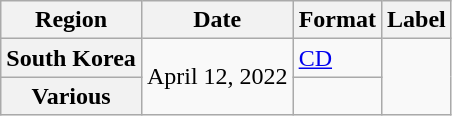<table class="wikitable plainrowheaders">
<tr>
<th scope="col">Region</th>
<th scope="col">Date</th>
<th scope="col">Format</th>
<th scope="col">Label</th>
</tr>
<tr>
<th scope="row">South Korea</th>
<td rowspan="2">April 12, 2022</td>
<td><a href='#'>CD</a></td>
<td rowspan="2"></td>
</tr>
<tr>
<th scope="row">Various</th>
<td></td>
</tr>
</table>
